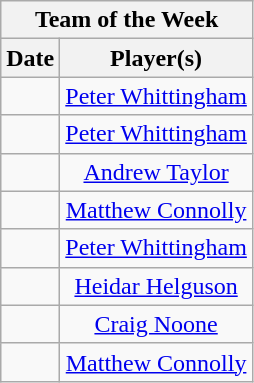<table class="wikitable" style="text-align: center">
<tr>
<th style="text-align:center;" colspan="2">Team of the Week</th>
</tr>
<tr>
<th>Date</th>
<th>Player(s)</th>
</tr>
<tr>
<td></td>
<td><a href='#'>Peter Whittingham</a></td>
</tr>
<tr>
<td></td>
<td><a href='#'>Peter Whittingham</a></td>
</tr>
<tr>
<td></td>
<td><a href='#'>Andrew Taylor</a></td>
</tr>
<tr>
<td></td>
<td><a href='#'>Matthew Connolly</a></td>
</tr>
<tr>
<td></td>
<td><a href='#'>Peter Whittingham</a></td>
</tr>
<tr>
<td></td>
<td><a href='#'>Heidar Helguson</a></td>
</tr>
<tr>
<td></td>
<td><a href='#'>Craig Noone</a></td>
</tr>
<tr>
<td></td>
<td><a href='#'>Matthew Connolly</a></td>
</tr>
</table>
